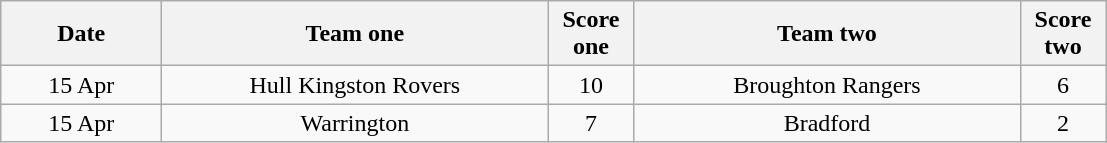<table class="wikitable" style="text-align: center">
<tr>
<th width=100>Date</th>
<th width=250>Team one</th>
<th width=50>Score one</th>
<th width=250>Team two</th>
<th width=50>Score two</th>
</tr>
<tr>
<td>15 Apr</td>
<td>Hull Kingston Rovers</td>
<td>10</td>
<td>Broughton Rangers</td>
<td>6</td>
</tr>
<tr>
<td>15 Apr</td>
<td>Warrington</td>
<td>7</td>
<td>Bradford</td>
<td>2</td>
</tr>
</table>
